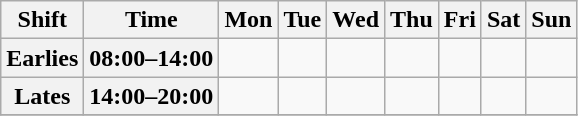<table class="wikitable">
<tr>
<th>Shift</th>
<th>Time</th>
<th>Mon</th>
<th>Tue</th>
<th>Wed</th>
<th>Thu</th>
<th>Fri</th>
<th>Sat</th>
<th>Sun</th>
</tr>
<tr>
<th>Earlies</th>
<th>08:00–14:00</th>
<td></td>
<td></td>
<td></td>
<td></td>
<td></td>
<td></td>
<td></td>
</tr>
<tr>
<th>Lates</th>
<th>14:00–20:00</th>
<td></td>
<td></td>
<td></td>
<td></td>
<td></td>
<td></td>
<td></td>
</tr>
<tr>
</tr>
</table>
